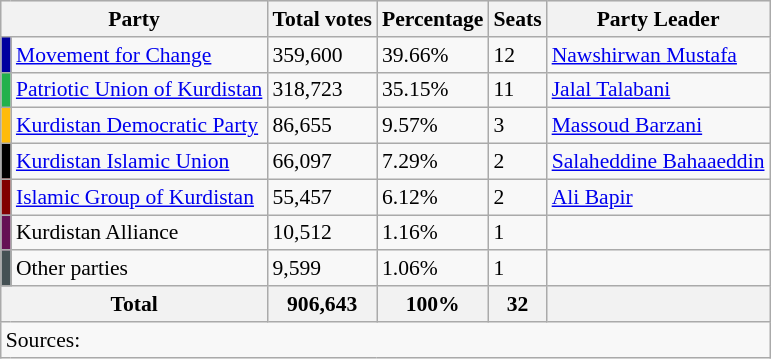<table class="wikitable sortable" style="border:1px solid #8888aa; background-color:#f8f8f8; padding:0px; font-size:90%;">
<tr style="background-color:#E9E9E9">
<th colspan=2>Party</th>
<th>Total votes</th>
<th>Percentage</th>
<th>Seats</th>
<th>Party Leader</th>
</tr>
<tr>
<td bgcolor="#00009F"></td>
<td><a href='#'>Movement for Change</a></td>
<td>359,600</td>
<td>39.66%</td>
<td>12</td>
<td><a href='#'>Nawshirwan Mustafa</a></td>
</tr>
<tr>
<td bgcolor="#22B14C"></td>
<td><a href='#'>Patriotic Union of Kurdistan</a></td>
<td>318,723</td>
<td>35.15%</td>
<td>11</td>
<td><a href='#'>Jalal Talabani</a></td>
</tr>
<tr>
<td bgcolor="#FFBB0A"></td>
<td><a href='#'>Kurdistan Democratic Party</a></td>
<td>86,655</td>
<td>9.57%</td>
<td>3</td>
<td><a href='#'>Massoud Barzani</a></td>
</tr>
<tr>
<td bgcolor="#000000"></td>
<td><a href='#'>Kurdistan Islamic Union</a></td>
<td>66,097</td>
<td>7.29%</td>
<td>2</td>
<td><a href='#'>Salaheddine Bahaaeddin</a></td>
</tr>
<tr>
<td bgcolor="#810100"></td>
<td><a href='#'>Islamic Group of Kurdistan</a></td>
<td>55,457</td>
<td>6.12%</td>
<td>2</td>
<td><a href='#'>Ali Bapir</a></td>
</tr>
<tr>
<td bgcolor="#651154"></td>
<td>Kurdistan Alliance</td>
<td>10,512</td>
<td>1.16%</td>
<td>1</td>
<td></td>
</tr>
<tr>
<td bgcolor="#455154"></td>
<td>Other parties</td>
<td>9,599</td>
<td>1.06%</td>
<td>1</td>
<td></td>
</tr>
<tr>
<th colspan=2><strong>Total</strong></th>
<th><strong>906,643</strong></th>
<th><strong>100%</strong></th>
<th><strong>32</strong></th>
<th></th>
</tr>
<tr>
<td colspan=7 align=left>Sources:</td>
</tr>
</table>
